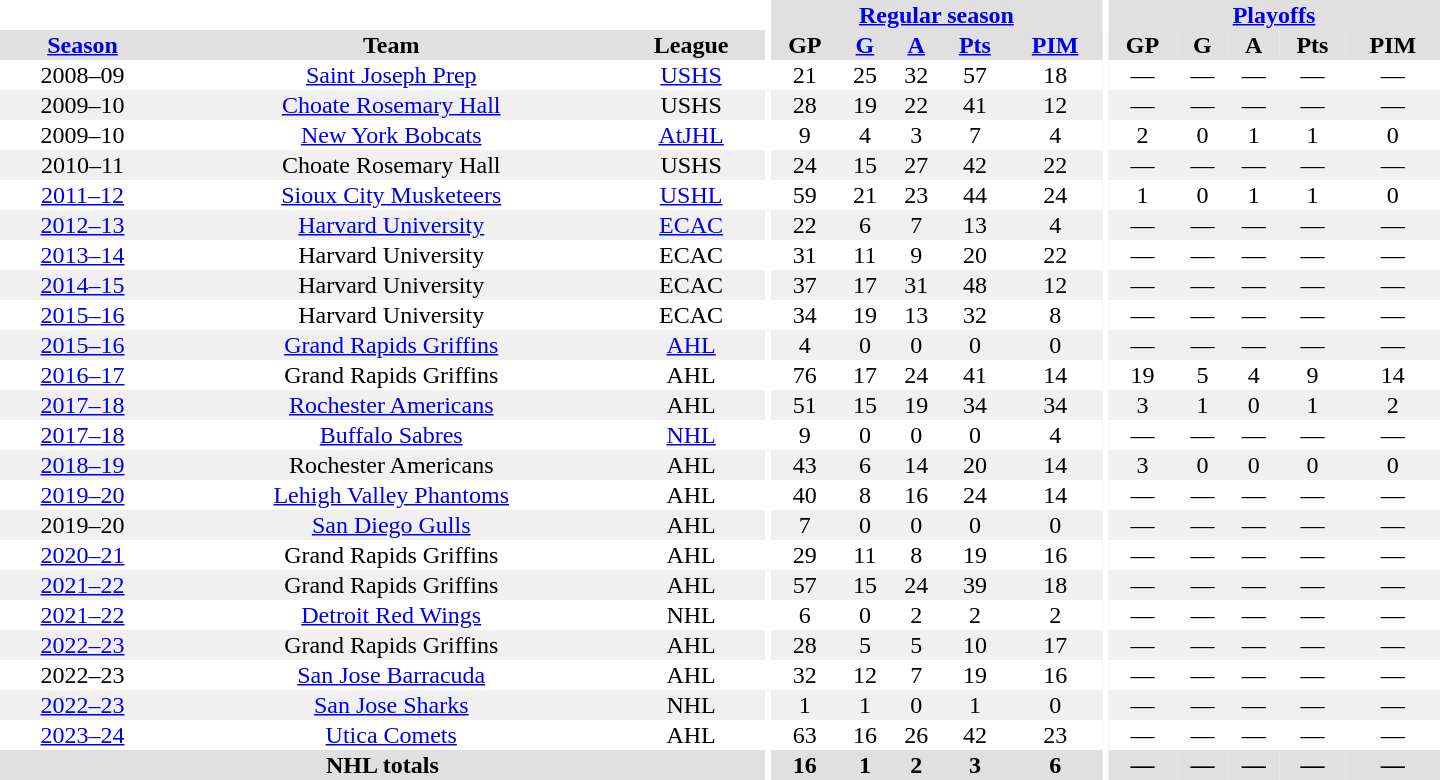<table border="0" cellpadding="1" cellspacing="0" style="text-align:center; width:60em">
<tr bgcolor="#e0e0e0">
<th colspan="3" bgcolor="#ffffff"></th>
<th rowspan="99" bgcolor="#ffffff"></th>
<th colspan="5"><a href='#'>Regular season</a></th>
<th rowspan="99" bgcolor="#ffffff"></th>
<th colspan="5"><a href='#'>Playoffs</a></th>
</tr>
<tr bgcolor="#e0e0e0">
<th><a href='#'>Season</a></th>
<th>Team</th>
<th>League</th>
<th>GP</th>
<th><a href='#'>G</a></th>
<th><a href='#'>A</a></th>
<th><a href='#'>Pts</a></th>
<th><a href='#'>PIM</a></th>
<th>GP</th>
<th>G</th>
<th>A</th>
<th>Pts</th>
<th>PIM</th>
</tr>
<tr>
<td>2008–09</td>
<td><a href='#'>Saint Joseph Prep</a></td>
<td><a href='#'>USHS</a></td>
<td>21</td>
<td>25</td>
<td>32</td>
<td>57</td>
<td>18</td>
<td>—</td>
<td>—</td>
<td>—</td>
<td>—</td>
<td>—</td>
</tr>
<tr bgcolor="#f0f0f0">
<td>2009–10</td>
<td><a href='#'>Choate Rosemary Hall</a></td>
<td>USHS</td>
<td>28</td>
<td>19</td>
<td>22</td>
<td>41</td>
<td>12</td>
<td>—</td>
<td>—</td>
<td>—</td>
<td>—</td>
<td>—</td>
</tr>
<tr>
<td>2009–10</td>
<td><a href='#'>New York Bobcats</a></td>
<td><a href='#'>AtJHL</a></td>
<td>9</td>
<td>4</td>
<td>3</td>
<td>7</td>
<td>4</td>
<td>2</td>
<td>0</td>
<td>1</td>
<td>1</td>
<td>0</td>
</tr>
<tr bgcolor="#f0f0f0">
<td>2010–11</td>
<td>Choate Rosemary Hall</td>
<td>USHS</td>
<td>24</td>
<td>15</td>
<td>27</td>
<td>42</td>
<td>22</td>
<td>—</td>
<td>—</td>
<td>—</td>
<td>—</td>
<td>—</td>
</tr>
<tr>
<td><a href='#'>2011–12</a></td>
<td><a href='#'>Sioux City Musketeers</a></td>
<td><a href='#'>USHL</a></td>
<td>59</td>
<td>21</td>
<td>23</td>
<td>44</td>
<td>24</td>
<td>1</td>
<td>0</td>
<td>1</td>
<td>1</td>
<td>0</td>
</tr>
<tr bgcolor="#f0f0f0">
<td><a href='#'>2012–13</a></td>
<td><a href='#'>Harvard University</a></td>
<td><a href='#'>ECAC</a></td>
<td>22</td>
<td>6</td>
<td>7</td>
<td>13</td>
<td>4</td>
<td>—</td>
<td>—</td>
<td>—</td>
<td>—</td>
<td>—</td>
</tr>
<tr>
<td><a href='#'>2013–14</a></td>
<td>Harvard University</td>
<td>ECAC</td>
<td>31</td>
<td>11</td>
<td>9</td>
<td>20</td>
<td>22</td>
<td>—</td>
<td>—</td>
<td>—</td>
<td>—</td>
<td>—</td>
</tr>
<tr bgcolor="#f0f0f0">
<td><a href='#'>2014–15</a></td>
<td>Harvard University</td>
<td>ECAC</td>
<td>37</td>
<td>17</td>
<td>31</td>
<td>48</td>
<td>12</td>
<td>—</td>
<td>—</td>
<td>—</td>
<td>—</td>
<td>—</td>
</tr>
<tr>
<td><a href='#'>2015–16</a></td>
<td>Harvard University</td>
<td>ECAC</td>
<td>34</td>
<td>19</td>
<td>13</td>
<td>32</td>
<td>8</td>
<td>—</td>
<td>—</td>
<td>—</td>
<td>—</td>
<td>—</td>
</tr>
<tr bgcolor="#f0f0f0">
<td><a href='#'>2015–16</a></td>
<td><a href='#'>Grand Rapids Griffins</a></td>
<td><a href='#'>AHL</a></td>
<td>4</td>
<td>0</td>
<td>0</td>
<td>0</td>
<td>0</td>
<td>—</td>
<td>—</td>
<td>—</td>
<td>—</td>
<td>—</td>
</tr>
<tr>
<td><a href='#'>2016–17</a></td>
<td>Grand Rapids Griffins</td>
<td>AHL</td>
<td>76</td>
<td>17</td>
<td>24</td>
<td>41</td>
<td>14</td>
<td>19</td>
<td>5</td>
<td>4</td>
<td>9</td>
<td>14</td>
</tr>
<tr bgcolor="#f0f0f0">
<td><a href='#'>2017–18</a></td>
<td><a href='#'>Rochester Americans</a></td>
<td>AHL</td>
<td>51</td>
<td>15</td>
<td>19</td>
<td>34</td>
<td>34</td>
<td>3</td>
<td>1</td>
<td>0</td>
<td>1</td>
<td>2</td>
</tr>
<tr>
<td><a href='#'>2017–18</a></td>
<td><a href='#'>Buffalo Sabres</a></td>
<td><a href='#'>NHL</a></td>
<td>9</td>
<td>0</td>
<td>0</td>
<td>0</td>
<td>4</td>
<td>—</td>
<td>—</td>
<td>—</td>
<td>—</td>
<td>—</td>
</tr>
<tr bgcolor="#f0f0f0">
<td><a href='#'>2018–19</a></td>
<td>Rochester Americans</td>
<td>AHL</td>
<td>43</td>
<td>6</td>
<td>14</td>
<td>20</td>
<td>14</td>
<td>3</td>
<td>0</td>
<td>0</td>
<td>0</td>
<td>0</td>
</tr>
<tr>
<td><a href='#'>2019–20</a></td>
<td><a href='#'>Lehigh Valley Phantoms</a></td>
<td>AHL</td>
<td>40</td>
<td>8</td>
<td>16</td>
<td>24</td>
<td>14</td>
<td>—</td>
<td>—</td>
<td>—</td>
<td>—</td>
<td>—</td>
</tr>
<tr bgcolor="#f0f0f0">
<td>2019–20</td>
<td><a href='#'>San Diego Gulls</a></td>
<td>AHL</td>
<td>7</td>
<td>0</td>
<td>0</td>
<td>0</td>
<td>0</td>
<td>—</td>
<td>—</td>
<td>—</td>
<td>—</td>
<td>—</td>
</tr>
<tr>
<td><a href='#'>2020–21</a></td>
<td>Grand Rapids Griffins</td>
<td>AHL</td>
<td>29</td>
<td>11</td>
<td>8</td>
<td>19</td>
<td>16</td>
<td>—</td>
<td>—</td>
<td>—</td>
<td>—</td>
<td>—</td>
</tr>
<tr bgcolor="#f0f0f0">
<td><a href='#'>2021–22</a></td>
<td>Grand Rapids Griffins</td>
<td>AHL</td>
<td>57</td>
<td>15</td>
<td>24</td>
<td>39</td>
<td>18</td>
<td>—</td>
<td>—</td>
<td>—</td>
<td>—</td>
<td>—</td>
</tr>
<tr>
<td><a href='#'>2021–22</a></td>
<td><a href='#'>Detroit Red Wings</a></td>
<td>NHL</td>
<td>6</td>
<td>0</td>
<td>2</td>
<td>2</td>
<td>2</td>
<td>—</td>
<td>—</td>
<td>—</td>
<td>—</td>
<td>—</td>
</tr>
<tr bgcolor="#f0f0f0">
<td><a href='#'>2022–23</a></td>
<td>Grand Rapids Griffins</td>
<td>AHL</td>
<td>28</td>
<td>5</td>
<td>5</td>
<td>10</td>
<td>17</td>
<td>—</td>
<td>—</td>
<td>—</td>
<td>—</td>
<td>—</td>
</tr>
<tr>
<td>2022–23</td>
<td><a href='#'>San Jose Barracuda</a></td>
<td>AHL</td>
<td>32</td>
<td>12</td>
<td>7</td>
<td>19</td>
<td>16</td>
<td>—</td>
<td>—</td>
<td>—</td>
<td>—</td>
<td>—</td>
</tr>
<tr bgcolor="#f0f0f0">
<td><a href='#'>2022–23</a></td>
<td><a href='#'>San Jose Sharks</a></td>
<td>NHL</td>
<td>1</td>
<td>1</td>
<td>0</td>
<td>1</td>
<td>0</td>
<td>—</td>
<td>—</td>
<td>—</td>
<td>—</td>
<td>—</td>
</tr>
<tr>
<td><a href='#'>2023–24</a></td>
<td><a href='#'>Utica Comets</a></td>
<td>AHL</td>
<td>63</td>
<td>16</td>
<td>26</td>
<td>42</td>
<td>23</td>
<td>—</td>
<td>—</td>
<td>—</td>
<td>—</td>
<td>—</td>
</tr>
<tr bgcolor="#e0e0e0">
<th colspan="3">NHL totals</th>
<th>16</th>
<th>1</th>
<th>2</th>
<th>3</th>
<th>6</th>
<th>—</th>
<th>—</th>
<th>—</th>
<th>—</th>
<th>—</th>
</tr>
</table>
